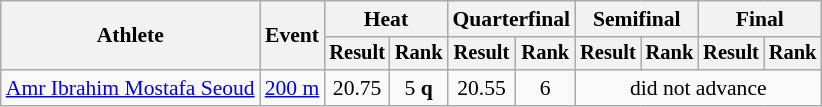<table class=wikitable style="font-size:90%">
<tr>
<th rowspan="2">Athlete</th>
<th rowspan="2">Event</th>
<th colspan="2">Heat</th>
<th colspan="2">Quarterfinal</th>
<th colspan="2">Semifinal</th>
<th colspan="2">Final</th>
</tr>
<tr style="font-size:95%">
<th>Result</th>
<th>Rank</th>
<th>Result</th>
<th>Rank</th>
<th>Result</th>
<th>Rank</th>
<th>Result</th>
<th>Rank</th>
</tr>
<tr align=center>
<td align=left><a href='#'>Amr Ibrahim Mostafa Seoud</a></td>
<td align=left><a href='#'>200 m</a></td>
<td>20.75</td>
<td>5 <strong>q</strong></td>
<td>20.55</td>
<td>6</td>
<td colspan=4>did not advance</td>
</tr>
</table>
